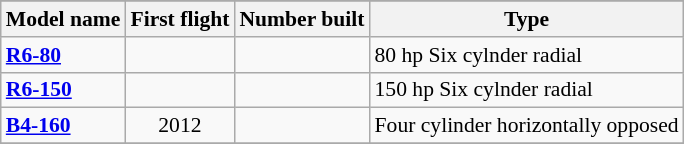<table class="wikitable" align=center style="font-size:90%;">
<tr>
</tr>
<tr style="background:#efefef;">
<th>Model name</th>
<th>First flight</th>
<th>Number built</th>
<th>Type</th>
</tr>
<tr>
<td align=left><strong><a href='#'>R6-80</a></strong></td>
<td align=center></td>
<td align=center></td>
<td align=left>80 hp Six cylnder radial</td>
</tr>
<tr>
<td align=left><strong><a href='#'>R6-150</a></strong></td>
<td align=center></td>
<td align=center></td>
<td align=left>150 hp Six cylnder radial</td>
</tr>
<tr>
<td align=left><strong><a href='#'>B4-160</a></strong></td>
<td align=center>2012</td>
<td align=center></td>
<td align=left>Four cylinder horizontally opposed</td>
</tr>
<tr>
</tr>
</table>
